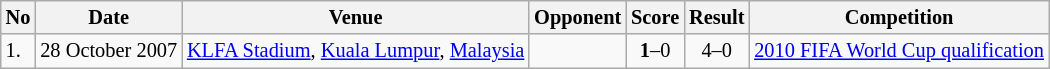<table class="wikitable" style="font-size:85%;">
<tr>
<th>No</th>
<th>Date</th>
<th>Venue</th>
<th>Opponent</th>
<th>Score</th>
<th>Result</th>
<th>Competition</th>
</tr>
<tr>
<td>1.</td>
<td>28 October 2007</td>
<td><a href='#'>KLFA Stadium</a>, <a href='#'>Kuala Lumpur</a>, <a href='#'>Malaysia</a></td>
<td></td>
<td align=center><strong>1</strong>–0</td>
<td align=center>4–0</td>
<td><a href='#'>2010 FIFA World Cup qualification</a></td>
</tr>
</table>
